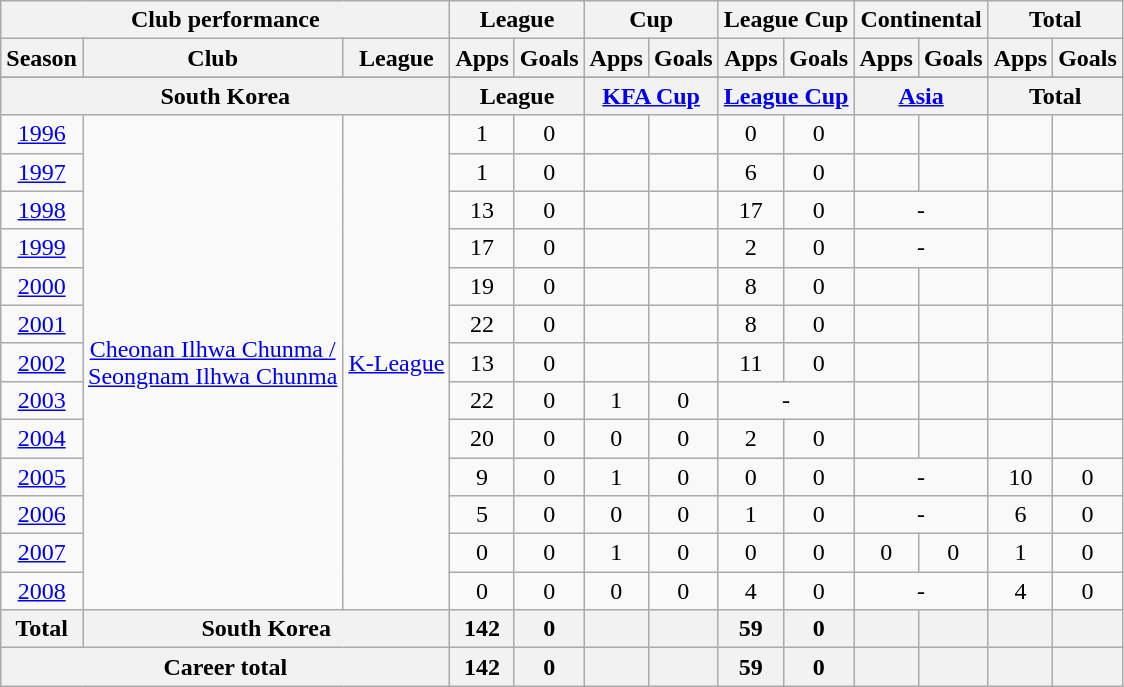<table class="wikitable" style="text-align:center">
<tr>
<th colspan=3>Club performance</th>
<th colspan=2>League</th>
<th colspan=2>Cup</th>
<th colspan=2>League Cup</th>
<th colspan=2>Continental</th>
<th colspan=2>Total</th>
</tr>
<tr>
<th>Season</th>
<th>Club</th>
<th>League</th>
<th>Apps</th>
<th>Goals</th>
<th>Apps</th>
<th>Goals</th>
<th>Apps</th>
<th>Goals</th>
<th>Apps</th>
<th>Goals</th>
<th>Apps</th>
<th>Goals</th>
</tr>
<tr>
</tr>
<tr>
<th colspan=3>South Korea</th>
<th colspan=2>League</th>
<th colspan=2><a href='#'>KFA Cup</a></th>
<th colspan=2><a href='#'>League Cup</a></th>
<th colspan=2><a href='#'>Asia</a></th>
<th colspan=2>Total</th>
</tr>
<tr>
<td><a href='#'>1996</a></td>
<td rowspan="13"><a href='#'>Cheonan Ilhwa Chunma /<br> Seongnam Ilhwa Chunma</a></td>
<td rowspan="13"><a href='#'>K-League</a></td>
<td>1</td>
<td>0</td>
<td></td>
<td></td>
<td>0</td>
<td>0</td>
<td></td>
<td></td>
<td></td>
<td></td>
</tr>
<tr>
<td><a href='#'>1997</a></td>
<td>1</td>
<td>0</td>
<td></td>
<td></td>
<td>6</td>
<td>0</td>
<td></td>
<td></td>
<td></td>
<td></td>
</tr>
<tr>
<td><a href='#'>1998</a></td>
<td>13</td>
<td>0</td>
<td></td>
<td></td>
<td>17</td>
<td>0</td>
<td colspan="2">-</td>
<td></td>
<td></td>
</tr>
<tr>
<td><a href='#'>1999</a></td>
<td>17</td>
<td>0</td>
<td></td>
<td></td>
<td>2</td>
<td>0</td>
<td colspan="2">-</td>
<td></td>
<td></td>
</tr>
<tr>
<td><a href='#'>2000</a></td>
<td>19</td>
<td>0</td>
<td></td>
<td></td>
<td>8</td>
<td>0</td>
<td></td>
<td></td>
<td></td>
<td></td>
</tr>
<tr>
<td><a href='#'>2001</a></td>
<td>22</td>
<td>0</td>
<td></td>
<td></td>
<td>8</td>
<td>0</td>
<td></td>
<td></td>
<td></td>
<td></td>
</tr>
<tr>
<td><a href='#'>2002</a></td>
<td>13</td>
<td>0</td>
<td></td>
<td></td>
<td>11</td>
<td>0</td>
<td></td>
<td></td>
<td></td>
<td></td>
</tr>
<tr>
<td><a href='#'>2003</a></td>
<td>22</td>
<td>0</td>
<td>1</td>
<td>0</td>
<td colspan="2">-</td>
<td></td>
<td></td>
<td></td>
<td></td>
</tr>
<tr>
<td><a href='#'>2004</a></td>
<td>20</td>
<td>0</td>
<td>0</td>
<td>0</td>
<td>2</td>
<td>0</td>
<td></td>
<td></td>
<td></td>
<td></td>
</tr>
<tr>
<td><a href='#'>2005</a></td>
<td>9</td>
<td>0</td>
<td>1</td>
<td>0</td>
<td>0</td>
<td>0</td>
<td colspan="2">-</td>
<td>10</td>
<td>0</td>
</tr>
<tr>
<td><a href='#'>2006</a></td>
<td>5</td>
<td>0</td>
<td>0</td>
<td>0</td>
<td>1</td>
<td>0</td>
<td colspan="2">-</td>
<td>6</td>
<td>0</td>
</tr>
<tr>
<td><a href='#'>2007</a></td>
<td>0</td>
<td>0</td>
<td>1</td>
<td>0</td>
<td>0</td>
<td>0</td>
<td>0</td>
<td>0</td>
<td>1</td>
<td>0</td>
</tr>
<tr>
<td><a href='#'>2008</a></td>
<td>0</td>
<td>0</td>
<td>0</td>
<td>0</td>
<td>4</td>
<td>0</td>
<td colspan="2">-</td>
<td>4</td>
<td>0</td>
</tr>
<tr>
<th rowspan=1>Total</th>
<th colspan=2>South Korea</th>
<th>142</th>
<th>0</th>
<th></th>
<th></th>
<th>59</th>
<th>0</th>
<th></th>
<th></th>
<th></th>
<th></th>
</tr>
<tr>
<th colspan=3>Career total</th>
<th>142</th>
<th>0</th>
<th></th>
<th></th>
<th>59</th>
<th>0</th>
<th></th>
<th></th>
<th></th>
<th></th>
</tr>
</table>
